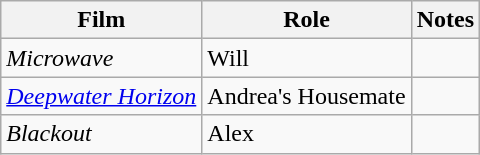<table class="wikitable">
<tr>
<th>Film</th>
<th>Role</th>
<th>Notes</th>
</tr>
<tr>
<td><em>Microwave</em></td>
<td>Will</td>
<td></td>
</tr>
<tr>
<td><em><a href='#'>Deepwater Horizon</a></em></td>
<td>Andrea's Housemate</td>
<td></td>
</tr>
<tr>
<td><em>Blackout</em></td>
<td>Alex</td>
<td></td>
</tr>
</table>
